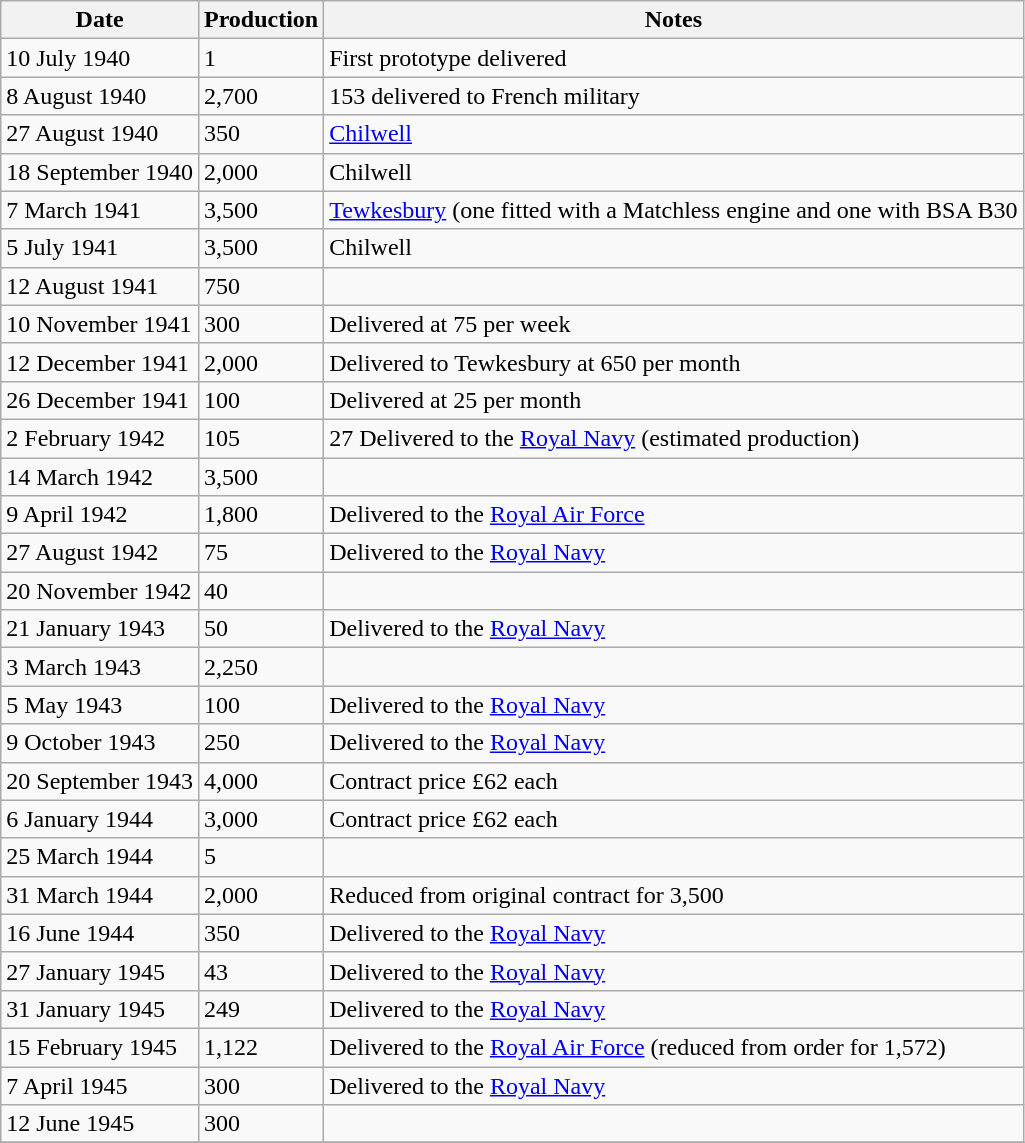<table class="wikitable">
<tr>
<th>Date</th>
<th>Production</th>
<th>Notes</th>
</tr>
<tr>
<td>10 July 1940</td>
<td>1</td>
<td>First prototype delivered</td>
</tr>
<tr>
<td>8 August 1940</td>
<td>2,700</td>
<td>153 delivered to French military</td>
</tr>
<tr>
<td>27 August 1940</td>
<td>350</td>
<td><a href='#'>Chilwell</a></td>
</tr>
<tr>
<td>18 September 1940</td>
<td>2,000</td>
<td>Chilwell</td>
</tr>
<tr>
<td>7 March 1941</td>
<td>3,500</td>
<td><a href='#'>Tewkesbury</a> (one fitted with a Matchless engine and one with BSA B30</td>
</tr>
<tr>
<td>5 July 1941</td>
<td>3,500</td>
<td>Chilwell</td>
</tr>
<tr>
<td>12 August 1941</td>
<td>750</td>
<td></td>
</tr>
<tr>
<td>10 November 1941</td>
<td>300</td>
<td>Delivered at 75 per week</td>
</tr>
<tr>
<td>12 December 1941</td>
<td>2,000</td>
<td>Delivered to Tewkesbury at 650 per month</td>
</tr>
<tr>
<td>26 December 1941</td>
<td>100</td>
<td>Delivered at 25 per month</td>
</tr>
<tr>
<td>2 February 1942</td>
<td>105</td>
<td>27 Delivered to the <a href='#'>Royal Navy</a> (estimated production)</td>
</tr>
<tr>
<td>14 March 1942</td>
<td>3,500</td>
<td></td>
</tr>
<tr>
<td>9 April 1942</td>
<td>1,800</td>
<td>Delivered to the <a href='#'>Royal Air Force</a></td>
</tr>
<tr>
<td>27 August 1942</td>
<td>75</td>
<td>Delivered to the <a href='#'>Royal Navy</a></td>
</tr>
<tr>
<td>20 November 1942</td>
<td>40</td>
<td></td>
</tr>
<tr>
<td>21 January 1943</td>
<td>50</td>
<td>Delivered to the <a href='#'>Royal Navy</a></td>
</tr>
<tr>
<td>3 March 1943</td>
<td>2,250</td>
<td></td>
</tr>
<tr>
<td>5 May 1943</td>
<td>100</td>
<td>Delivered to the <a href='#'>Royal Navy</a></td>
</tr>
<tr>
<td>9 October 1943</td>
<td>250</td>
<td>Delivered to the <a href='#'>Royal Navy</a></td>
</tr>
<tr>
<td>20 September 1943</td>
<td>4,000</td>
<td>Contract price £62 each</td>
</tr>
<tr>
<td>6 January 1944</td>
<td>3,000</td>
<td>Contract price £62 each</td>
</tr>
<tr>
<td>25 March 1944</td>
<td>5</td>
<td></td>
</tr>
<tr>
<td>31 March 1944</td>
<td>2,000</td>
<td>Reduced from original contract for 3,500</td>
</tr>
<tr>
<td>16 June 1944</td>
<td>350</td>
<td>Delivered to the <a href='#'>Royal Navy</a></td>
</tr>
<tr>
<td>27 January 1945</td>
<td>43</td>
<td>Delivered to the <a href='#'>Royal Navy</a></td>
</tr>
<tr>
<td>31 January 1945</td>
<td>249</td>
<td>Delivered to the <a href='#'>Royal Navy</a></td>
</tr>
<tr>
<td>15 February 1945</td>
<td>1,122</td>
<td>Delivered to the <a href='#'>Royal Air Force</a> (reduced from order for 1,572)</td>
</tr>
<tr>
<td>7 April 1945</td>
<td>300</td>
<td>Delivered to the <a href='#'>Royal Navy</a></td>
</tr>
<tr>
<td>12 June 1945</td>
<td>300</td>
<td></td>
</tr>
<tr>
</tr>
</table>
